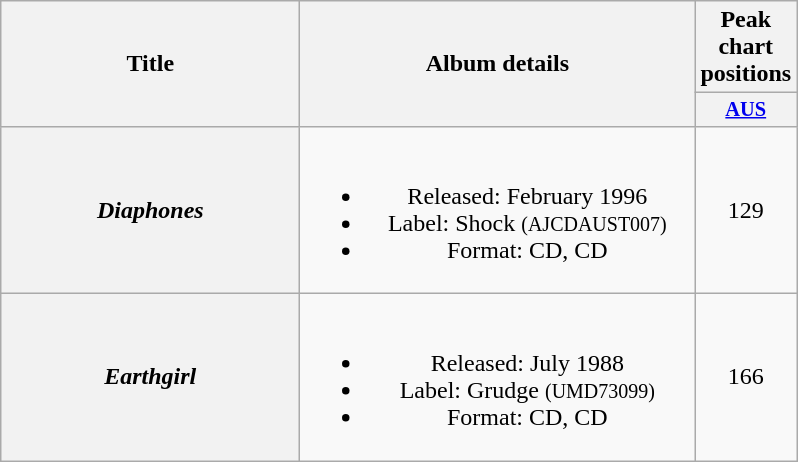<table class="wikitable plainrowheaders" style="text-align:center;" border="1">
<tr>
<th scope="col" rowspan="2" style="width:12em;">Title</th>
<th scope="col" rowspan="2" style="width:16em;">Album details</th>
<th scope="col" colspan="1">Peak chart<br>positions</th>
</tr>
<tr>
<th scope="col" style="width:3em; font-size:85%"><a href='#'>AUS</a><br></th>
</tr>
<tr>
<th scope="row"><em>Diaphones</em></th>
<td><br><ul><li>Released: February 1996</li><li>Label: Shock <small>(AJCDAUST007)</small></li><li>Format: CD, CD</li></ul></td>
<td>129</td>
</tr>
<tr>
<th scope="row"><em>Earthgirl</em></th>
<td><br><ul><li>Released: July 1988</li><li>Label: Grudge <small>(UMD73099)</small></li><li>Format: CD, CD</li></ul></td>
<td>166</td>
</tr>
</table>
